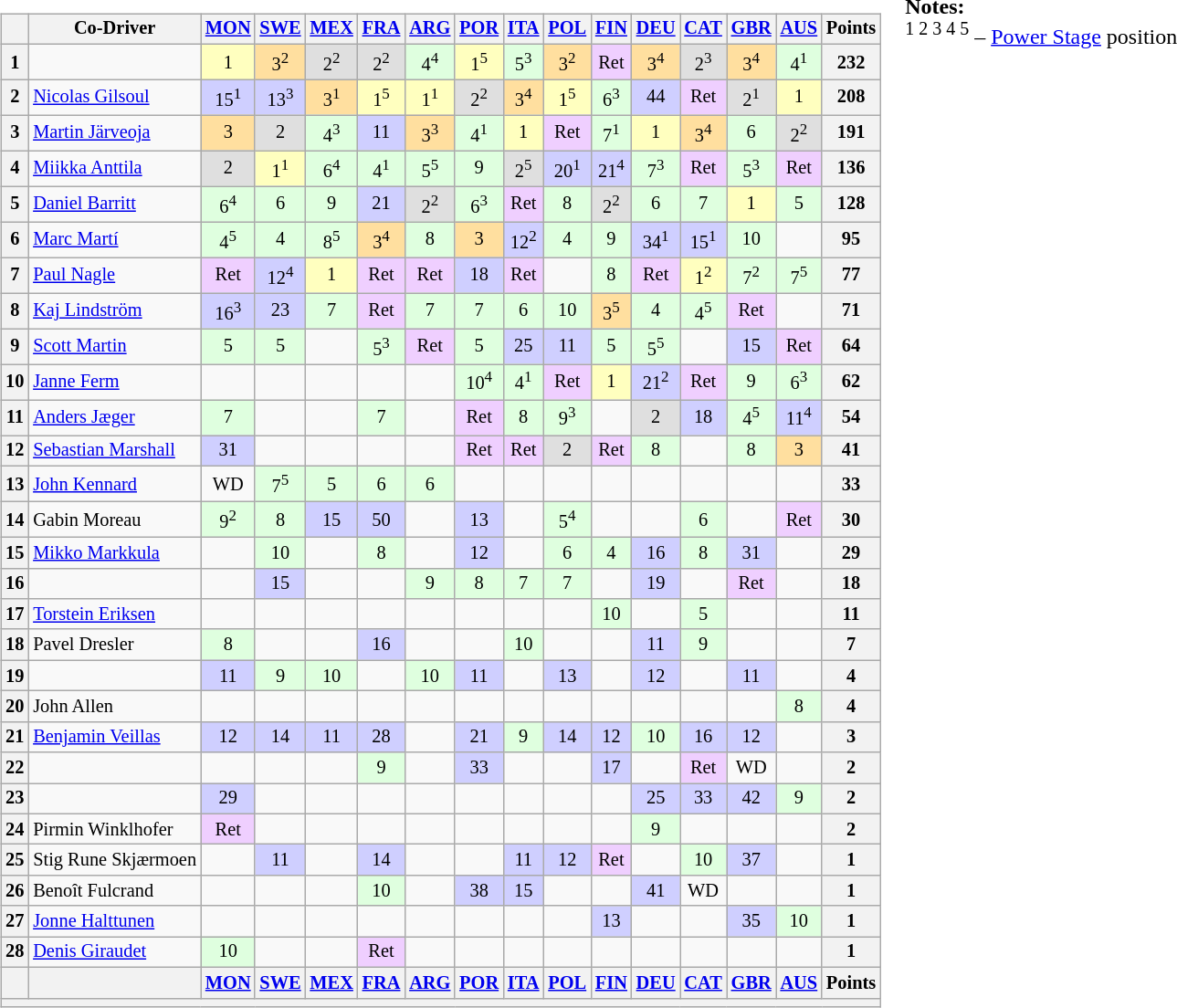<table>
<tr>
<td><br><table class="wikitable" style="font-size: 85%; text-align: center;">
<tr valign="top">
<th valign="middle"></th>
<th valign="middle">Co-Driver</th>
<th><a href='#'>MON</a><br></th>
<th><a href='#'>SWE</a><br></th>
<th><a href='#'>MEX</a><br></th>
<th><a href='#'>FRA</a><br></th>
<th><a href='#'>ARG</a><br></th>
<th><a href='#'>POR</a><br></th>
<th><a href='#'>ITA</a><br></th>
<th><a href='#'>POL</a><br></th>
<th><a href='#'>FIN</a><br></th>
<th><a href='#'>DEU</a><br></th>
<th><a href='#'>CAT</a><br></th>
<th><a href='#'>GBR</a><br></th>
<th><a href='#'>AUS</a><br></th>
<th valign="middle">Points</th>
</tr>
<tr>
<th>1</th>
<td align="left"></td>
<td style="background:#ffffbf;">1</td>
<td style="background:#ffdf9f;">3<sup>2</sup></td>
<td style="background:#dfdfdf;">2<sup>2</sup></td>
<td style="background:#dfdfdf;">2<sup>2</sup></td>
<td style="background:#dfffdf;">4<sup>4</sup></td>
<td style="background:#ffffbf;">1<sup>5</sup></td>
<td style="background:#dfffdf;">5<sup>3</sup></td>
<td style="background:#ffdf9f;">3<sup>2</sup></td>
<td style="background:#efcfff;">Ret</td>
<td style="background:#ffdf9f;">3<sup>4</sup></td>
<td style="background:#dfdfdf;">2<sup>3</sup></td>
<td style="background:#ffdf9f;">3<sup>4</sup></td>
<td style="background:#dfffdf;">4<sup>1</sup></td>
<th>232</th>
</tr>
<tr>
<th>2</th>
<td align="left"> <a href='#'>Nicolas Gilsoul</a></td>
<td style="background:#cfcfff;">15<sup>1</sup></td>
<td style="background:#cfcfff;">13<sup>3</sup></td>
<td style="background:#ffdf9f;">3<sup>1</sup></td>
<td style="background:#ffffbf;">1<sup>5</sup></td>
<td style="background:#ffffbf;">1<sup>1</sup></td>
<td style="background:#dfdfdf;">2<sup>2</sup></td>
<td style="background:#ffdf9f;">3<sup>4</sup></td>
<td style="background:#ffffbf;">1<sup>5</sup></td>
<td style="background:#dfffdf;">6<sup>3</sup></td>
<td style="background:#cfcfff;">44</td>
<td style="background:#efcfff;">Ret</td>
<td style="background:#dfdfdf;">2<sup>1</sup></td>
<td style="background:#ffffbf;">1</td>
<th>208</th>
</tr>
<tr>
<th>3</th>
<td align="left"> <a href='#'>Martin Järveoja</a></td>
<td style="background:#ffdf9f;">3</td>
<td style="background:#dfdfdf;">2</td>
<td style="background:#dfffdf;">4<sup>3</sup></td>
<td style="background:#cfcfff;">11</td>
<td style="background:#ffdf9f;">3<sup>3</sup></td>
<td style="background:#dfffdf;">4<sup>1</sup></td>
<td style="background:#ffffbf;">1</td>
<td style="background:#efcfff;">Ret</td>
<td style="background:#dfffdf;">7<sup>1</sup></td>
<td style="background:#ffffbf;">1</td>
<td style="background:#ffdf9f;">3<sup>4</sup></td>
<td style="background:#dfffdf;">6</td>
<td style="background:#dfdfdf;">2<sup>2</sup></td>
<th>191</th>
</tr>
<tr>
<th>4</th>
<td align="left"> <a href='#'>Miikka Anttila</a></td>
<td style="background:#dfdfdf;">2</td>
<td style="background:#ffffbf;">1<sup>1</sup></td>
<td style="background:#dfffdf;">6<sup>4</sup></td>
<td style="background:#dfffdf;">4<sup>1</sup></td>
<td style="background:#dfffdf;">5<sup>5</sup></td>
<td style="background:#dfffdf;">9</td>
<td style="background:#dfdfdf;">2<sup>5</sup></td>
<td style="background:#cfcfff;">20<sup>1</sup></td>
<td style="background:#cfcfff;">21<sup>4</sup></td>
<td style="background:#dfffdf;">7<sup>3</sup></td>
<td style="background:#efcfff;">Ret</td>
<td style="background:#dfffdf;">5<sup>3</sup></td>
<td style="background:#efcfff;">Ret</td>
<th>136</th>
</tr>
<tr>
<th>5</th>
<td align="left"> <a href='#'>Daniel Barritt</a></td>
<td style="background:#dfffdf;">6<sup>4</sup></td>
<td style="background:#dfffdf;">6</td>
<td style="background:#dfffdf;">9</td>
<td style="background:#cfcfff;">21</td>
<td style="background:#dfdfdf;">2<sup>2</sup></td>
<td style="background:#dfffdf;">6<sup>3</sup></td>
<td style="background:#efcfff;">Ret</td>
<td style="background:#dfffdf;">8</td>
<td style="background:#dfdfdf;">2<sup>2</sup></td>
<td style="background:#dfffdf;">6</td>
<td style="background:#dfffdf;">7</td>
<td style="background:#ffffbf;">1</td>
<td style="background:#dfffdf;">5</td>
<th>128</th>
</tr>
<tr>
<th>6</th>
<td align="left"> <a href='#'>Marc Martí</a></td>
<td style="background:#dfffdf;">4<sup>5</sup></td>
<td style="background:#dfffdf;">4</td>
<td style="background:#dfffdf;">8<sup>5</sup></td>
<td style="background:#ffdf9f;">3<sup>4</sup></td>
<td style="background:#dfffdf;">8</td>
<td style="background:#ffdf9f;">3</td>
<td style="background:#cfcfff;">12<sup>2</sup></td>
<td style="background:#dfffdf;">4</td>
<td style="background:#dfffdf;">9</td>
<td style="background:#cfcfff;">34<sup>1</sup></td>
<td style="background:#cfcfff;">15<sup>1</sup></td>
<td style="background:#dfffdf;">10</td>
<td></td>
<th>95</th>
</tr>
<tr>
<th>7</th>
<td align="left"> <a href='#'>Paul Nagle</a></td>
<td style="background:#efcfff;">Ret</td>
<td style="background:#cfcfff;">12<sup>4</sup></td>
<td style="background:#ffffbf;">1</td>
<td style="background:#efcfff;">Ret</td>
<td style="background:#efcfff;">Ret</td>
<td style="background:#cfcfff;">18</td>
<td style="background:#efcfff;">Ret</td>
<td></td>
<td style="background:#dfffdf;">8</td>
<td style="background:#efcfff;">Ret</td>
<td style="background:#ffffbf;">1<sup>2</sup></td>
<td style="background:#dfffdf;">7<sup>2</sup></td>
<td style="background:#dfffdf;">7<sup>5</sup></td>
<th>77</th>
</tr>
<tr>
<th>8</th>
<td align="left"> <a href='#'>Kaj Lindström</a></td>
<td style="background:#cfcfff;">16<sup>3</sup></td>
<td style="background:#cfcfff;">23</td>
<td style="background:#dfffdf;">7</td>
<td style="background:#efcfff;">Ret</td>
<td style="background:#dfffdf;">7</td>
<td style="background:#dfffdf;">7</td>
<td style="background:#dfffdf;">6</td>
<td style="background:#dfffdf;">10</td>
<td style="background:#ffdf9f;">3<sup>5</sup></td>
<td style="background:#dfffdf;">4</td>
<td style="background:#dfffdf;">4<sup>5</sup></td>
<td style="background:#efcfff;">Ret</td>
<td></td>
<th>71</th>
</tr>
<tr>
<th>9</th>
<td align="left"> <a href='#'>Scott Martin</a></td>
<td style="background:#dfffdf;">5</td>
<td style="background:#dfffdf;">5</td>
<td></td>
<td style="background:#dfffdf;">5<sup>3</sup></td>
<td style="background:#efcfff;">Ret</td>
<td style="background:#dfffdf;">5</td>
<td style="background:#cfcfff;">25</td>
<td style="background:#cfcfff;">11</td>
<td style="background:#dfffdf;">5</td>
<td style="background:#dfffdf;">5<sup>5</sup></td>
<td></td>
<td style="background:#cfcfff;">15</td>
<td style="background:#efcfff;">Ret</td>
<th>64</th>
</tr>
<tr>
<th>10</th>
<td align="left"> <a href='#'>Janne Ferm</a></td>
<td></td>
<td></td>
<td></td>
<td></td>
<td></td>
<td style="background:#dfffdf;">10<sup>4</sup></td>
<td style="background:#dfffdf;">4<sup>1</sup></td>
<td style="background:#efcfff;">Ret</td>
<td style="background:#ffffbf;">1</td>
<td style="background:#cfcfff;">21<sup>2</sup></td>
<td style="background:#efcfff;">Ret</td>
<td style="background:#dfffdf;">9</td>
<td style="background:#dfffdf;">6<sup>3</sup></td>
<th>62</th>
</tr>
<tr>
<th>11</th>
<td align="left"> <a href='#'>Anders Jæger</a></td>
<td style="background:#dfffdf;">7</td>
<td></td>
<td></td>
<td style="background:#dfffdf;">7</td>
<td></td>
<td style="background:#efcfff;">Ret</td>
<td style="background:#dfffdf;">8</td>
<td style="background:#dfffdf;">9<sup>3</sup></td>
<td></td>
<td style="background:#dfdfdf;">2</td>
<td style="background:#cfcfff;">18</td>
<td style="background:#dfffdf;">4<sup>5</sup></td>
<td style="background:#cfcfff;">11<sup>4</sup></td>
<th>54</th>
</tr>
<tr>
<th>12</th>
<td align="left"> <a href='#'>Sebastian Marshall</a></td>
<td style="background:#cfcfff;">31</td>
<td></td>
<td></td>
<td></td>
<td></td>
<td style="background:#efcfff;">Ret</td>
<td style="background:#efcfff;">Ret</td>
<td style="background:#dfdfdf;">2</td>
<td style="background:#efcfff;">Ret</td>
<td style="background:#dfffdf;">8</td>
<td></td>
<td style="background:#dfffdf;">8</td>
<td style="background:#ffdf9f;">3</td>
<th>41</th>
</tr>
<tr>
<th>13</th>
<td align="left"> <a href='#'>John Kennard</a></td>
<td>WD</td>
<td style="background:#dfffdf;">7<sup>5</sup></td>
<td style="background:#dfffdf;">5</td>
<td style="background:#dfffdf;">6</td>
<td style="background:#dfffdf;">6</td>
<td></td>
<td></td>
<td></td>
<td></td>
<td></td>
<td></td>
<td></td>
<td></td>
<th>33</th>
</tr>
<tr>
<th>14</th>
<td align="left"> Gabin Moreau</td>
<td style="background:#dfffdf;">9<sup>2</sup></td>
<td style="background:#dfffdf;">8</td>
<td style="background:#cfcfff;">15</td>
<td style="background:#cfcfff;">50</td>
<td></td>
<td style="background:#cfcfff;">13</td>
<td></td>
<td style="background:#dfffdf;">5<sup>4</sup></td>
<td></td>
<td></td>
<td style="background:#dfffdf;">6</td>
<td></td>
<td style="background:#efcfff;">Ret</td>
<th>30</th>
</tr>
<tr>
<th>15</th>
<td align="left"> <a href='#'>Mikko Markkula</a></td>
<td></td>
<td style="background:#dfffdf;">10</td>
<td></td>
<td style="background:#dfffdf;">8</td>
<td></td>
<td style="background:#cfcfff;">12</td>
<td></td>
<td style="background:#dfffdf;">6</td>
<td style="background:#dfffdf;">4</td>
<td style="background:#cfcfff;">16</td>
<td style="background:#dfffdf;">8</td>
<td style="background:#cfcfff;">31</td>
<td></td>
<th>29</th>
</tr>
<tr>
<th>16</th>
<td align="left"></td>
<td></td>
<td style="background:#cfcfff;">15</td>
<td></td>
<td></td>
<td style="background:#dfffdf;">9</td>
<td style="background:#dfffdf;">8</td>
<td style="background:#dfffdf;">7</td>
<td style="background:#dfffdf;">7</td>
<td></td>
<td style="background:#cfcfff;">19</td>
<td></td>
<td style="background:#efcfff;">Ret</td>
<td></td>
<th>18</th>
</tr>
<tr>
<th>17</th>
<td align="left"> <a href='#'>Torstein Eriksen</a></td>
<td></td>
<td></td>
<td></td>
<td></td>
<td></td>
<td></td>
<td></td>
<td></td>
<td style="background:#dfffdf;">10</td>
<td></td>
<td style="background:#dfffdf;">5</td>
<td></td>
<td></td>
<th>11</th>
</tr>
<tr>
<th>18</th>
<td align="left"> Pavel Dresler</td>
<td style="background:#dfffdf;">8</td>
<td></td>
<td></td>
<td style="background:#cfcfff;">16</td>
<td></td>
<td></td>
<td style="background:#dfffdf;">10</td>
<td></td>
<td></td>
<td style="background:#cfcfff;">11</td>
<td style="background:#dfffdf;">9</td>
<td></td>
<td></td>
<th>7</th>
</tr>
<tr>
<th>19</th>
<td align="left"></td>
<td style="background:#cfcfff;">11</td>
<td style="background:#dfffdf;">9</td>
<td style="background:#dfffdf;">10</td>
<td></td>
<td style="background:#dfffdf;">10</td>
<td style="background:#cfcfff;">11</td>
<td></td>
<td style="background:#cfcfff;">13</td>
<td></td>
<td style="background:#cfcfff;">12</td>
<td></td>
<td style="background:#cfcfff;">11</td>
<td></td>
<th>4</th>
</tr>
<tr>
<th>20</th>
<td align="left"> John Allen</td>
<td></td>
<td></td>
<td></td>
<td></td>
<td></td>
<td></td>
<td></td>
<td></td>
<td></td>
<td></td>
<td></td>
<td></td>
<td style="background:#dfffdf;">8</td>
<th>4</th>
</tr>
<tr>
<th>21</th>
<td align="left"> <a href='#'>Benjamin Veillas</a></td>
<td style="background:#cfcfff;">12</td>
<td style="background:#cfcfff;">14</td>
<td style="background:#cfcfff;">11</td>
<td style="background:#cfcfff;">28</td>
<td></td>
<td style="background:#cfcfff;">21</td>
<td style="background:#dfffdf;">9</td>
<td style="background:#cfcfff;">14</td>
<td style="background:#cfcfff;">12</td>
<td style="background:#dfffdf;">10</td>
<td style="background:#cfcfff;">16</td>
<td style="background:#cfcfff;">12</td>
<td></td>
<th>3</th>
</tr>
<tr>
<th>22</th>
<td align="left"></td>
<td></td>
<td></td>
<td></td>
<td style="background:#dfffdf;">9</td>
<td></td>
<td style="background:#cfcfff;">33</td>
<td></td>
<td></td>
<td style="background:#cfcfff;">17</td>
<td></td>
<td style="background:#efcfff;">Ret</td>
<td>WD</td>
<td></td>
<th>2</th>
</tr>
<tr>
<th>23</th>
<td align="left"></td>
<td style="background:#cfcfff;">29</td>
<td></td>
<td></td>
<td></td>
<td></td>
<td></td>
<td></td>
<td></td>
<td></td>
<td style="background:#cfcfff;">25</td>
<td style="background:#cfcfff;">33</td>
<td style="background:#cfcfff;">42</td>
<td style="background:#dfffdf;">9</td>
<th>2</th>
</tr>
<tr>
<th>24</th>
<td align="left"> Pirmin Winklhofer</td>
<td style="background:#efcfff;">Ret</td>
<td></td>
<td></td>
<td></td>
<td></td>
<td></td>
<td></td>
<td></td>
<td></td>
<td style="background:#dfffdf;">9</td>
<td></td>
<td></td>
<td></td>
<th>2</th>
</tr>
<tr>
<th>25</th>
<td align="left"> Stig Rune Skjærmoen</td>
<td></td>
<td style="background:#cfcfff;">11</td>
<td></td>
<td style="background:#cfcfff;">14</td>
<td></td>
<td></td>
<td style="background:#cfcfff;">11</td>
<td style="background:#cfcfff;">12</td>
<td style="background:#efcfff;">Ret</td>
<td></td>
<td style="background:#dfffdf;">10</td>
<td style="background:#cfcfff;">37</td>
<td></td>
<th>1</th>
</tr>
<tr>
<th>26</th>
<td align="left"> Benoît Fulcrand</td>
<td></td>
<td></td>
<td></td>
<td style="background:#dfffdf;">10</td>
<td></td>
<td style="background:#cfcfff;">38</td>
<td style="background:#cfcfff;">15</td>
<td></td>
<td></td>
<td style="background:#cfcfff;">41</td>
<td>WD</td>
<td></td>
<td></td>
<th>1</th>
</tr>
<tr>
<th>27</th>
<td align="left"> <a href='#'>Jonne Halttunen</a></td>
<td></td>
<td></td>
<td></td>
<td></td>
<td></td>
<td></td>
<td></td>
<td></td>
<td style="background:#cfcfff;">13</td>
<td></td>
<td></td>
<td style="background:#cfcfff;">35</td>
<td style="background:#dfffdf;">10</td>
<th>1</th>
</tr>
<tr>
<th>28</th>
<td align="left"> <a href='#'>Denis Giraudet</a></td>
<td style="background:#dfffdf;">10</td>
<td></td>
<td></td>
<td style="background:#efcfff;">Ret</td>
<td></td>
<td></td>
<td></td>
<td></td>
<td></td>
<td></td>
<td></td>
<td></td>
<td></td>
<th>1</th>
</tr>
<tr>
<th valign="middle"></th>
<th valign="middle"></th>
<th><a href='#'>MON</a><br></th>
<th><a href='#'>SWE</a><br></th>
<th><a href='#'>MEX</a><br></th>
<th><a href='#'>FRA</a><br></th>
<th><a href='#'>ARG</a><br></th>
<th><a href='#'>POR</a><br></th>
<th><a href='#'>ITA</a><br></th>
<th><a href='#'>POL</a><br></th>
<th><a href='#'>FIN</a><br></th>
<th><a href='#'>DEU</a><br></th>
<th><a href='#'>CAT</a><br></th>
<th><a href='#'>GBR</a><br></th>
<th><a href='#'>AUS</a><br></th>
<th valign="middle">Points</th>
</tr>
<tr>
<th colspan="16"></th>
</tr>
</table>
</td>
<td valign="top"><br>
<span><strong>Notes:</strong><br><sup>1 2 3 4 5</sup> – <a href='#'>Power Stage</a> position</span></td>
</tr>
</table>
